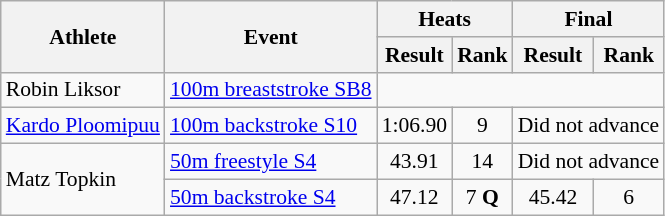<table class=wikitable style="font-size:90%">
<tr>
<th rowspan="2">Athlete</th>
<th rowspan="2">Event</th>
<th colspan="2">Heats</th>
<th colspan="2">Final</th>
</tr>
<tr>
<th>Result</th>
<th>Rank</th>
<th>Result</th>
<th>Rank</th>
</tr>
<tr align=center>
<td align=left>Robin Liksor</td>
<td align=left><a href='#'>100m breaststroke SB8</a></td>
<td colspan="4"></td>
</tr>
<tr align=center>
<td align=left><a href='#'>Kardo Ploomipuu</a></td>
<td align=left><a href='#'>100m backstroke S10</a></td>
<td>1:06.90</td>
<td>9</td>
<td colspan=2>Did not advance</td>
</tr>
<tr align=center>
<td align=left rowspan=2>Matz Topkin</td>
<td align=left><a href='#'>50m freestyle S4</a></td>
<td>43.91</td>
<td>14</td>
<td colspan=2>Did not advance</td>
</tr>
<tr align=center>
<td align=left><a href='#'>50m backstroke S4</a></td>
<td>47.12</td>
<td>7 <strong>Q</strong></td>
<td>45.42</td>
<td>6</td>
</tr>
</table>
